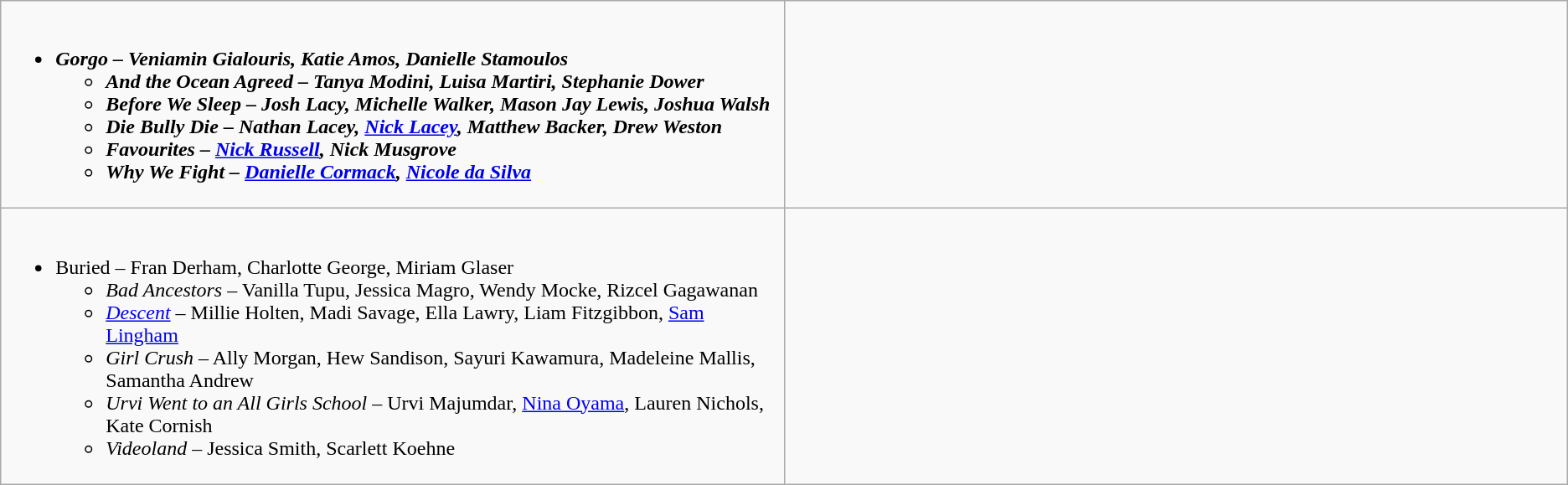<table class=wikitable>
<tr>
<td valign="top" width="50%"><br><ul><li><strong><em>Gorgo<em> – Veniamin Gialouris, Katie Amos, Danielle Stamoulos<strong><ul><li></em>And the Ocean Agreed<em> – Tanya Modini, Luisa Martiri, Stephanie Dower</li><li></em>Before We Sleep<em> – Josh Lacy, Michelle Walker, Mason Jay Lewis, Joshua Walsh</li><li></em>Die Bully Die<em> – Nathan Lacey, <a href='#'>Nick Lacey</a>, Matthew Backer, Drew Weston</li><li></em>Favourites<em> – <a href='#'>Nick Russell</a>, Nick Musgrove</li><li></em>Why We Fight<em> – <a href='#'>Danielle Cormack</a>, <a href='#'>Nicole da Silva</a></li></ul></li></ul></td>
<td valign="top" width="50%"><br></td>
</tr>
<tr>
<td valign="top" width="50%"><br><ul><li></em></strong>Buried</em> – Fran Derham, Charlotte George, Miriam Glaser</strong><ul><li><em>Bad Ancestors</em> – Vanilla Tupu, Jessica Magro, Wendy Mocke, Rizcel Gagawanan</li><li><em><a href='#'>Descent</a></em> – Millie Holten, Madi Savage, Ella Lawry, Liam Fitzgibbon, <a href='#'>Sam Lingham</a></li><li><em>Girl Crush</em> – Ally Morgan, Hew Sandison, Sayuri Kawamura, Madeleine Mallis, Samantha Andrew</li><li><em>Urvi Went to an All Girls School</em> – Urvi Majumdar, <a href='#'>Nina Oyama</a>, Lauren Nichols, Kate Cornish</li><li><em>Videoland</em> – Jessica Smith, Scarlett Koehne</li></ul></li></ul></td>
</tr>
</table>
